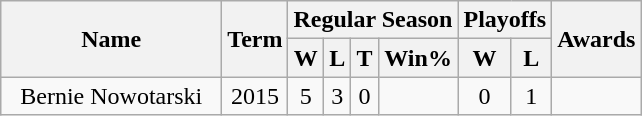<table class="wikitable">
<tr>
<th rowspan="2" style="width:140px;">Name</th>
<th rowspan="2">Term</th>
<th colspan="4">Regular Season</th>
<th colspan="2">Playoffs</th>
<th rowspan="2">Awards</th>
</tr>
<tr>
<th>W</th>
<th>L</th>
<th>T</th>
<th>Win%</th>
<th>W</th>
<th>L</th>
</tr>
<tr>
<td style="text-align:center;">Bernie Nowotarski</td>
<td style="text-align:center;">2015</td>
<td style="text-align:center;">5</td>
<td style="text-align:center;">3</td>
<td style="text-align:center;">0</td>
<td style="text-align:center;"></td>
<td style="text-align:center;">0</td>
<td style="text-align:center;">1</td>
<td style="text-align:center;"></td>
</tr>
</table>
